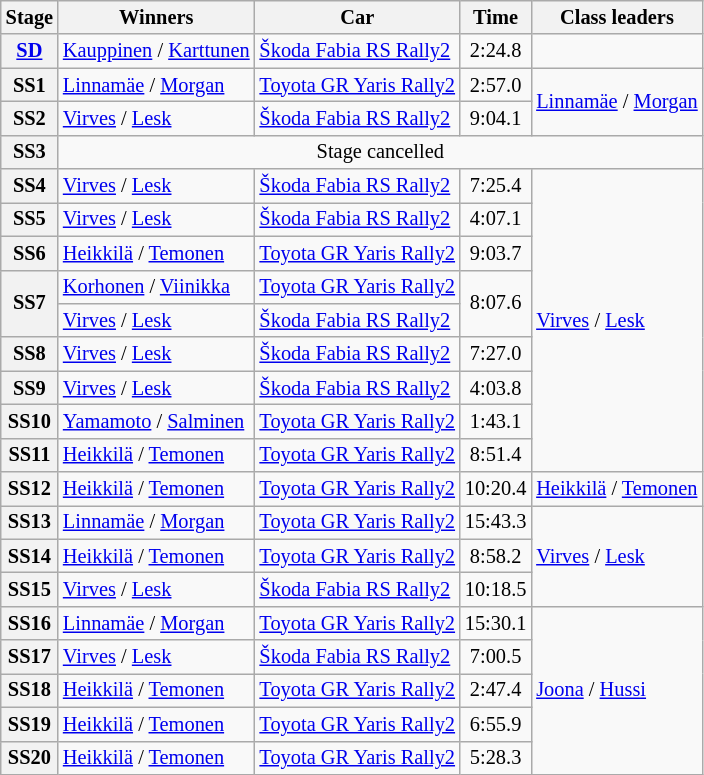<table class="wikitable" style="font-size:85%">
<tr>
<th>Stage</th>
<th>Winners</th>
<th>Car</th>
<th>Time</th>
<th>Class leaders</th>
</tr>
<tr>
<th><a href='#'>SD</a></th>
<td><a href='#'>Kauppinen</a> / <a href='#'>Karttunen</a></td>
<td><a href='#'>Škoda Fabia RS Rally2</a></td>
<td align="center">2:24.8</td>
<td></td>
</tr>
<tr>
<th>SS1</th>
<td><a href='#'>Linnamäe</a> / <a href='#'>Morgan</a></td>
<td><a href='#'>Toyota GR Yaris Rally2</a></td>
<td align="center">2:57.0</td>
<td rowspan="2"><a href='#'>Linnamäe</a> / <a href='#'>Morgan</a></td>
</tr>
<tr>
<th>SS2</th>
<td><a href='#'>Virves</a> / <a href='#'>Lesk</a></td>
<td><a href='#'>Škoda Fabia RS Rally2</a></td>
<td align="center">9:04.1</td>
</tr>
<tr>
<th>SS3</th>
<td colspan="4" align="center">Stage cancelled</td>
</tr>
<tr>
<th>SS4</th>
<td><a href='#'>Virves</a> / <a href='#'>Lesk</a></td>
<td><a href='#'>Škoda Fabia RS Rally2</a></td>
<td align="center">7:25.4</td>
<td rowspan="9"><a href='#'>Virves</a> / <a href='#'>Lesk</a></td>
</tr>
<tr>
<th>SS5</th>
<td><a href='#'>Virves</a> / <a href='#'>Lesk</a></td>
<td><a href='#'>Škoda Fabia RS Rally2</a></td>
<td align="center">4:07.1</td>
</tr>
<tr>
<th>SS6</th>
<td><a href='#'>Heikkilä</a> / <a href='#'>Temonen</a></td>
<td><a href='#'>Toyota GR Yaris Rally2</a></td>
<td align="center">9:03.7</td>
</tr>
<tr>
<th rowspan="2">SS7</th>
<td><a href='#'>Korhonen</a> / <a href='#'>Viinikka</a></td>
<td><a href='#'>Toyota GR Yaris Rally2</a></td>
<td rowspan="2" align="center">8:07.6</td>
</tr>
<tr>
<td><a href='#'>Virves</a> / <a href='#'>Lesk</a></td>
<td><a href='#'>Škoda Fabia RS Rally2</a></td>
</tr>
<tr>
<th>SS8</th>
<td><a href='#'>Virves</a> / <a href='#'>Lesk</a></td>
<td><a href='#'>Škoda Fabia RS Rally2</a></td>
<td align="center">7:27.0</td>
</tr>
<tr>
<th>SS9</th>
<td><a href='#'>Virves</a> / <a href='#'>Lesk</a></td>
<td><a href='#'>Škoda Fabia RS Rally2</a></td>
<td align="center">4:03.8</td>
</tr>
<tr>
<th>SS10</th>
<td><a href='#'>Yamamoto</a> / <a href='#'>Salminen</a></td>
<td><a href='#'>Toyota GR Yaris Rally2</a></td>
<td align="center">1:43.1</td>
</tr>
<tr>
<th>SS11</th>
<td><a href='#'>Heikkilä</a> / <a href='#'>Temonen</a></td>
<td><a href='#'>Toyota GR Yaris Rally2</a></td>
<td align="center">8:51.4</td>
</tr>
<tr>
<th>SS12</th>
<td><a href='#'>Heikkilä</a> / <a href='#'>Temonen</a></td>
<td><a href='#'>Toyota GR Yaris Rally2</a></td>
<td align="center">10:20.4</td>
<td><a href='#'>Heikkilä</a> / <a href='#'>Temonen</a></td>
</tr>
<tr>
<th>SS13</th>
<td><a href='#'>Linnamäe</a> / <a href='#'>Morgan</a></td>
<td><a href='#'>Toyota GR Yaris Rally2</a></td>
<td align="center">15:43.3</td>
<td rowspan="3"><a href='#'>Virves</a> / <a href='#'>Lesk</a></td>
</tr>
<tr>
<th>SS14</th>
<td><a href='#'>Heikkilä</a> / <a href='#'>Temonen</a></td>
<td><a href='#'>Toyota GR Yaris Rally2</a></td>
<td align="center">8:58.2</td>
</tr>
<tr>
<th>SS15</th>
<td><a href='#'>Virves</a> / <a href='#'>Lesk</a></td>
<td><a href='#'>Škoda Fabia RS Rally2</a></td>
<td align="center">10:18.5</td>
</tr>
<tr>
<th>SS16</th>
<td><a href='#'>Linnamäe</a> / <a href='#'>Morgan</a></td>
<td><a href='#'>Toyota GR Yaris Rally2</a></td>
<td align="center">15:30.1</td>
<td rowspan="5"><a href='#'>Joona</a> / <a href='#'>Hussi</a></td>
</tr>
<tr>
<th>SS17</th>
<td><a href='#'>Virves</a> / <a href='#'>Lesk</a></td>
<td><a href='#'>Škoda Fabia RS Rally2</a></td>
<td align="center">7:00.5</td>
</tr>
<tr>
<th>SS18</th>
<td><a href='#'>Heikkilä</a> / <a href='#'>Temonen</a></td>
<td><a href='#'>Toyota GR Yaris Rally2</a></td>
<td align="center">2:47.4</td>
</tr>
<tr>
<th>SS19</th>
<td><a href='#'>Heikkilä</a> / <a href='#'>Temonen</a></td>
<td><a href='#'>Toyota GR Yaris Rally2</a></td>
<td align="center">6:55.9</td>
</tr>
<tr>
<th>SS20</th>
<td><a href='#'>Heikkilä</a> / <a href='#'>Temonen</a></td>
<td><a href='#'>Toyota GR Yaris Rally2</a></td>
<td align="center">5:28.3</td>
</tr>
</table>
